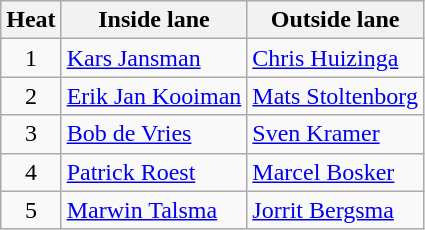<table class="wikitable">
<tr>
<th>Heat</th>
<th>Inside lane</th>
<th>Outside lane</th>
</tr>
<tr>
<td align="center">1</td>
<td><a href='#'>Kars Jansman</a></td>
<td><a href='#'>Chris Huizinga</a></td>
</tr>
<tr>
<td align="center">2</td>
<td><a href='#'>Erik Jan Kooiman</a></td>
<td><a href='#'>Mats Stoltenborg</a></td>
</tr>
<tr>
<td align="center">3</td>
<td><a href='#'>Bob de Vries</a></td>
<td><a href='#'>Sven Kramer</a></td>
</tr>
<tr>
<td align="center">4</td>
<td><a href='#'>Patrick Roest</a></td>
<td><a href='#'>Marcel Bosker</a></td>
</tr>
<tr>
<td align="center">5</td>
<td><a href='#'>Marwin Talsma</a></td>
<td><a href='#'>Jorrit Bergsma</a></td>
</tr>
</table>
